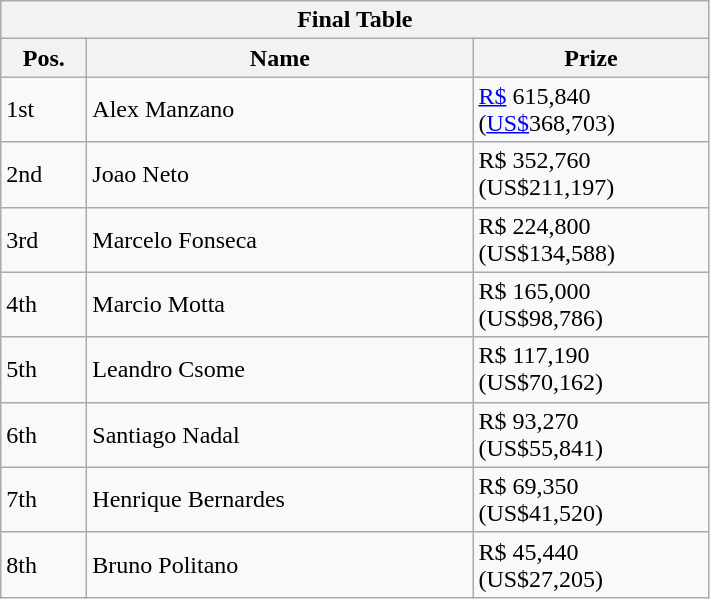<table class="wikitable">
<tr>
<th colspan="3">Final Table</th>
</tr>
<tr>
<th width="50">Pos.</th>
<th width="250">Name</th>
<th width="150">Prize</th>
</tr>
<tr>
<td>1st</td>
<td> Alex Manzano</td>
<td><a href='#'>R$</a> 615,840 (<a href='#'>US$</a>368,703)</td>
</tr>
<tr>
<td>2nd</td>
<td> Joao Neto</td>
<td>R$ 352,760 (US$211,197)</td>
</tr>
<tr>
<td>3rd</td>
<td> Marcelo Fonseca</td>
<td>R$ 224,800 (US$134,588)</td>
</tr>
<tr>
<td>4th</td>
<td> Marcio Motta</td>
<td>R$ 165,000 (US$98,786)</td>
</tr>
<tr>
<td>5th</td>
<td> Leandro Csome</td>
<td>R$ 117,190 (US$70,162)</td>
</tr>
<tr>
<td>6th</td>
<td> Santiago Nadal</td>
<td>R$ 93,270 (US$55,841)</td>
</tr>
<tr>
<td>7th</td>
<td> Henrique Bernardes</td>
<td>R$ 69,350 (US$41,520)</td>
</tr>
<tr>
<td>8th</td>
<td> Bruno Politano</td>
<td>R$ 45,440 (US$27,205)</td>
</tr>
</table>
